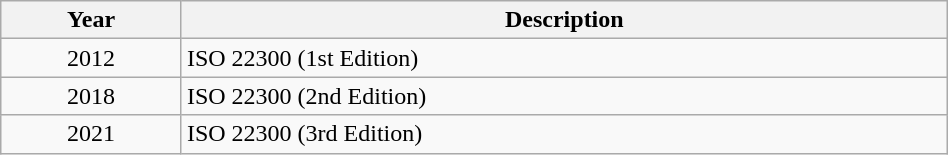<table class = "wikitable" font-size = 95%; width = 50%; background-color = transparent>
<tr>
<th>Year</th>
<th>Description</th>
</tr>
<tr>
<td align = "center">2012</td>
<td>ISO 22300 (1st Edition)</td>
</tr>
<tr>
<td align = "center">2018</td>
<td>ISO 22300 (2nd Edition)</td>
</tr>
<tr>
<td align = "center">2021</td>
<td>ISO 22300 (3rd Edition)</td>
</tr>
</table>
